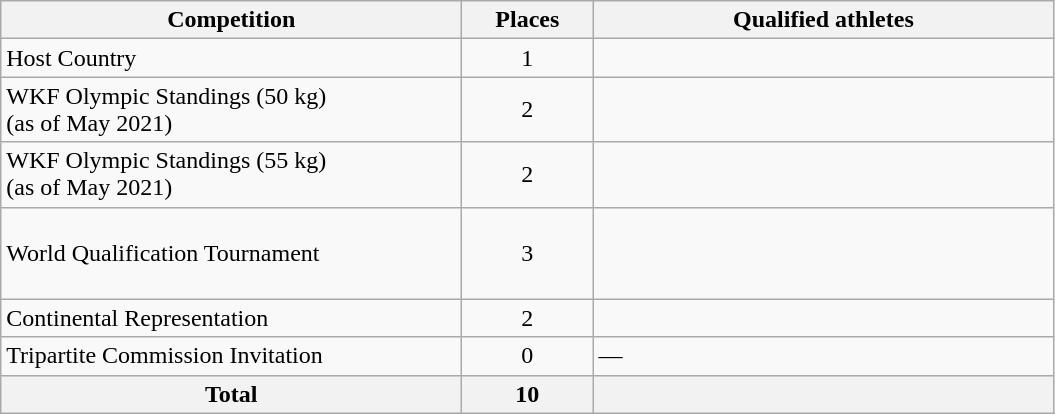<table class="wikitable">
<tr>
<th width=300>Competition</th>
<th width=80>Places</th>
<th width=300>Qualified athletes</th>
</tr>
<tr>
<td>Host Country</td>
<td align=center>1</td>
<td></td>
</tr>
<tr>
<td>WKF Olympic Standings (50 kg)<br>(as of May 2021)</td>
<td align=center>2</td>
<td><br></td>
</tr>
<tr>
<td>WKF Olympic Standings (55 kg)<br>(as of May 2021)</td>
<td align=center>2</td>
<td><br></td>
</tr>
<tr>
<td>World Qualification Tournament</td>
<td align=center>3</td>
<td><br><br><br></td>
</tr>
<tr>
<td>Continental Representation</td>
<td align=center>2</td>
<td><br></td>
</tr>
<tr>
<td>Tripartite Commission Invitation</td>
<td align=center>0</td>
<td>—</td>
</tr>
<tr>
<th>Total</th>
<th>10</th>
<th></th>
</tr>
</table>
